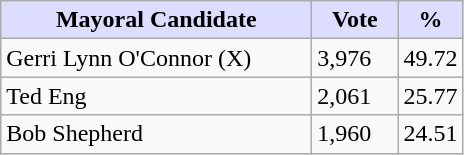<table class="wikitable">
<tr>
<th style="background:#ddf; width:200px;">Mayoral Candidate </th>
<th style="background:#ddf; width:50px;">Vote</th>
<th style="background:#ddf; width:30px;">%</th>
</tr>
<tr>
<td>Gerri Lynn O'Connor (X)</td>
<td>3,976</td>
<td>49.72</td>
</tr>
<tr>
<td>Ted Eng</td>
<td>2,061</td>
<td>25.77</td>
</tr>
<tr>
<td>Bob Shepherd</td>
<td>1,960</td>
<td>24.51</td>
</tr>
</table>
